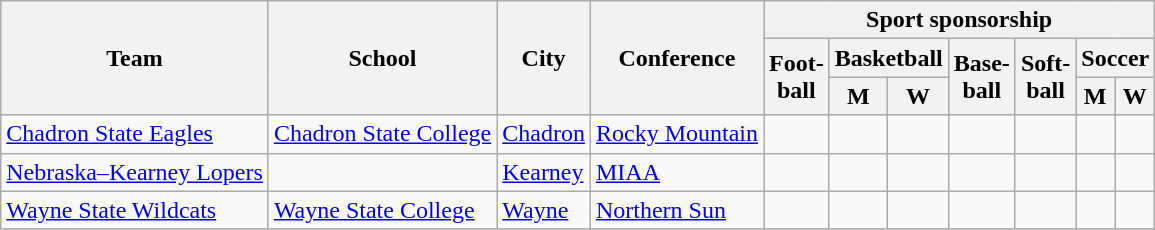<table class="sortable wikitable">
<tr>
<th rowspan=3>Team</th>
<th rowspan=3>School</th>
<th rowspan=3>City</th>
<th rowspan=3>Conference</th>
<th colspan=7>Sport sponsorship</th>
</tr>
<tr>
<th rowspan=2>Foot-<br>ball</th>
<th colspan=2>Basketball</th>
<th rowspan=2>Base-<br>ball</th>
<th rowspan=2>Soft-<br>ball</th>
<th colspan=2>Soccer</th>
</tr>
<tr>
<th>M</th>
<th>W</th>
<th>M</th>
<th>W</th>
</tr>
<tr>
<td><a href='#'>Chadron State Eagles</a></td>
<td><a href='#'>Chadron State College</a></td>
<td><a href='#'>Chadron</a></td>
<td><a href='#'>Rocky Mountain</a></td>
<td></td>
<td></td>
<td></td>
<td></td>
<td></td>
<td></td>
<td></td>
</tr>
<tr>
<td><a href='#'>Nebraska–Kearney Lopers</a></td>
<td></td>
<td><a href='#'>Kearney</a></td>
<td><a href='#'>MIAA</a></td>
<td></td>
<td></td>
<td></td>
<td></td>
<td></td>
<td></td>
<td></td>
</tr>
<tr>
<td><a href='#'>Wayne State Wildcats</a></td>
<td><a href='#'>Wayne State College</a></td>
<td><a href='#'>Wayne</a></td>
<td><a href='#'>Northern Sun</a></td>
<td></td>
<td></td>
<td></td>
<td></td>
<td></td>
<td></td>
<td></td>
</tr>
</table>
